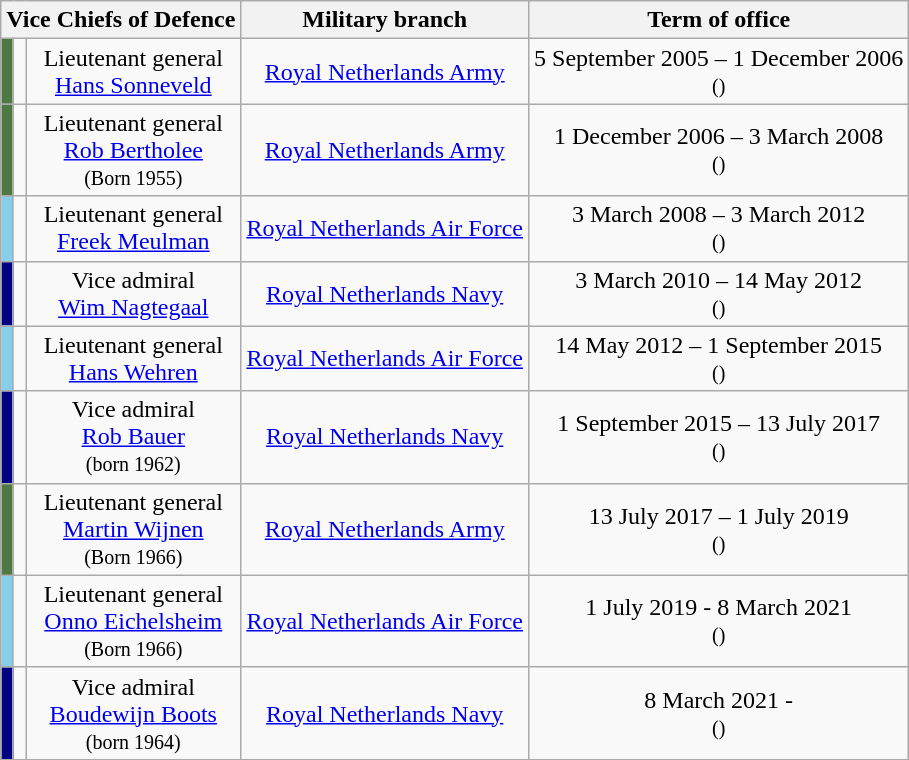<table class="wikitable" style="text-align:center">
<tr>
<th colspan=3>Vice Chiefs of Defence</th>
<th>Military branch</th>
<th>Term of office</th>
</tr>
<tr>
<th style="background-color:#4F7942;"></th>
<td></td>
<td>Lieutenant general <br> <a href='#'>Hans Sonneveld</a></td>
<td><a href='#'>Royal Netherlands Army</a></td>
<td>5 September 2005 – 1 December 2006 <br> <small>()</small></td>
</tr>
<tr>
<th style="background-color:#4F7942;"></th>
<td></td>
<td>Lieutenant general <br> <a href='#'>Rob Bertholee</a> <br> <small>(Born 1955)</small></td>
<td><a href='#'>Royal Netherlands Army</a></td>
<td>1 December 2006 – 3 March 2008 <br> <small>()</small></td>
</tr>
<tr>
<th style="background-color:#87CEEB;"></th>
<td></td>
<td>Lieutenant general <br> <a href='#'>Freek Meulman</a></td>
<td><a href='#'>Royal Netherlands Air Force</a></td>
<td>3 March 2008 – 3 March 2012 <br> <small>()</small></td>
</tr>
<tr>
<th style="background-color:#000080;"></th>
<td></td>
<td>Vice admiral <br> <a href='#'>Wim Nagtegaal</a></td>
<td><a href='#'>Royal Netherlands Navy</a></td>
<td>3 March 2010 – 14 May 2012 <br> <small>()</small></td>
</tr>
<tr>
<th style="background-color:#87CEEB;"></th>
<td></td>
<td>Lieutenant general <br> <a href='#'>Hans Wehren</a></td>
<td><a href='#'>Royal Netherlands Air Force</a></td>
<td>14 May 2012 – 1 September 2015 <br> <small>()</small></td>
</tr>
<tr>
<th style="background-color:#000080;"></th>
<td></td>
<td>Vice admiral <br> <a href='#'>Rob Bauer</a> <br> <small>(born 1962)</small></td>
<td><a href='#'>Royal Netherlands Navy</a></td>
<td>1 September 2015 – 13 July 2017 <br> <small>()</small></td>
</tr>
<tr>
<th style="background-color:#4F7942;"></th>
<td></td>
<td>Lieutenant general <br> <a href='#'>Martin Wijnen</a> <br> <small>(Born 1966)</small></td>
<td><a href='#'>Royal Netherlands Army</a></td>
<td>13 July 2017 –  1 July 2019  <br> <small>()</small></td>
</tr>
<tr>
<th style="background-color:#87CEEB;"></th>
<td></td>
<td>Lieutenant general <br>  <a href='#'>Onno Eichelsheim</a> <br> <small>(Born 1966)</small></td>
<td><a href='#'>Royal Netherlands Air Force</a></td>
<td>1 July 2019 - 8 March 2021 <br> <small>()</small></td>
</tr>
<tr>
<th style="background-color:#000080;"></th>
<td></td>
<td>Vice admiral <br> <a href='#'>Boudewijn Boots</a> <br> <small>(born 1964)</small></td>
<td><a href='#'>Royal Netherlands Navy</a></td>
<td>8 March 2021 - <br> <small>()</small></td>
</tr>
<tr>
</tr>
</table>
